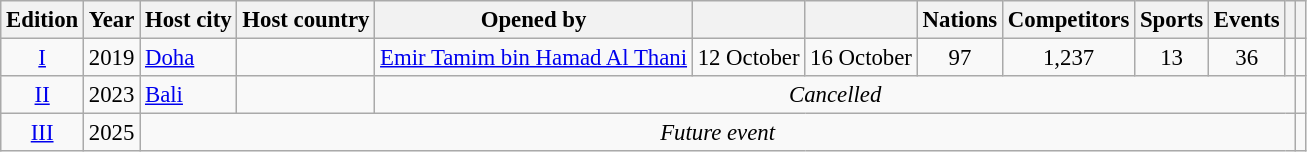<table class="wikitable" style="text-align:center; font-size:95%;">
<tr>
<th>Edition</th>
<th>Year</th>
<th>Host city</th>
<th>Host country</th>
<th>Opened by</th>
<th></th>
<th></th>
<th>Nations</th>
<th>Competitors</th>
<th>Sports</th>
<th>Events</th>
<th></th>
<th></th>
</tr>
<tr>
<td><a href='#'>I</a></td>
<td>2019</td>
<td align=left><a href='#'>Doha</a></td>
<td align=left></td>
<td align=left><a href='#'>Emir Tamim bin Hamad Al Thani</a></td>
<td align=left>12 October</td>
<td align=left>16 October</td>
<td>97</td>
<td>1,237</td>
<td>13</td>
<td>36</td>
<td align=left></td>
<td></td>
</tr>
<tr>
<td><a href='#'>II</a></td>
<td>2023</td>
<td align=left><a href='#'>Bali</a></td>
<td align=left></td>
<td colspan=8><em>Cancelled</em></td>
<td></td>
</tr>
<tr>
<td><a href='#'>III</a></td>
<td>2025</td>
<td colspan=10 style="text-align:center"><em>Future event</em></td>
</tr>
</table>
